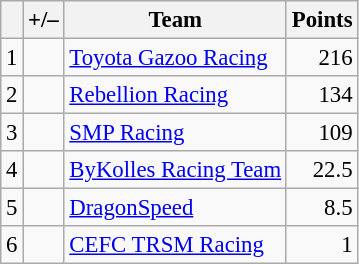<table class="wikitable" style="font-size: 95%;">
<tr>
<th scope="col"></th>
<th scope="col">+/–</th>
<th scope="col">Team</th>
<th scope="col">Points</th>
</tr>
<tr>
<td align="center">1</td>
<td align="left"></td>
<td> <a href='#'>Toyota Gazoo Racing</a></td>
<td align="right">216</td>
</tr>
<tr>
<td align="center">2</td>
<td align="left"></td>
<td> <a href='#'>Rebellion Racing</a></td>
<td align="right">134</td>
</tr>
<tr>
<td align="center">3</td>
<td align="left"></td>
<td> <a href='#'>SMP Racing</a></td>
<td align="right">109</td>
</tr>
<tr>
<td align="center">4</td>
<td align="left"></td>
<td> <a href='#'>ByKolles Racing Team</a></td>
<td align="right">22.5</td>
</tr>
<tr>
<td align="center">5</td>
<td align="left"></td>
<td> <a href='#'>DragonSpeed</a></td>
<td align="right">8.5</td>
</tr>
<tr>
<td align="center">6</td>
<td align="left"></td>
<td> <a href='#'>CEFC TRSM Racing</a></td>
<td align="right">1</td>
</tr>
</table>
